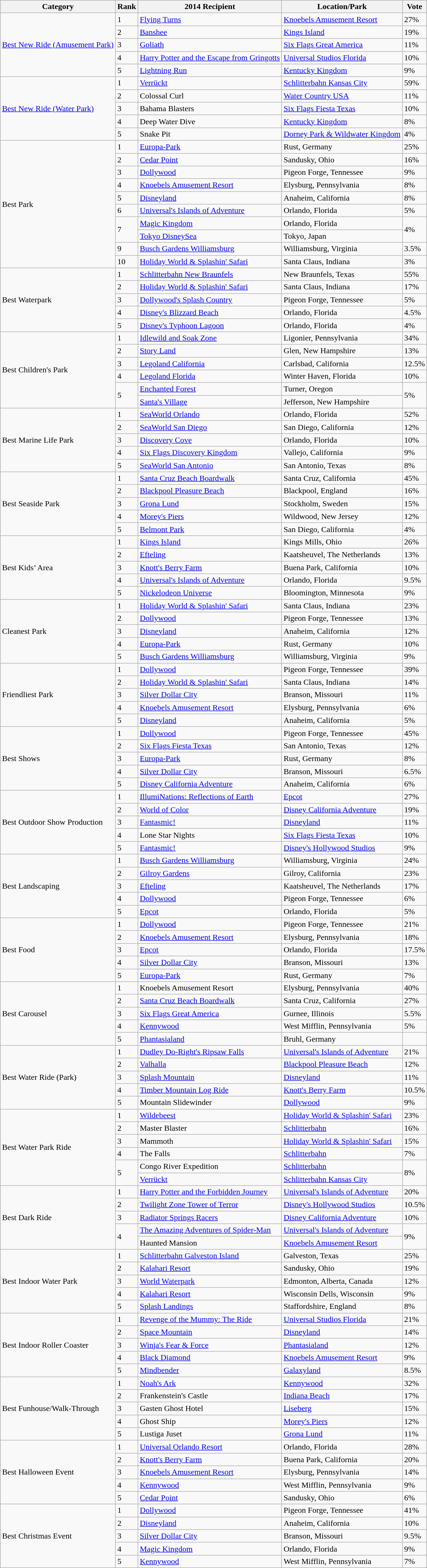<table class="wikitable sortable" style="margin:1em auto;">
<tr>
<th>Category</th>
<th>Rank</th>
<th>2014 Recipient</th>
<th>Location/Park</th>
<th>Vote</th>
</tr>
<tr>
<td rowspan="5"><a href='#'>Best New Ride (Amusement Park)</a></td>
<td>1</td>
<td><a href='#'>Flying Turns</a></td>
<td><a href='#'>Knoebels Amusement Resort</a></td>
<td>27%</td>
</tr>
<tr>
<td>2</td>
<td><a href='#'>Banshee</a></td>
<td><a href='#'>Kings Island</a></td>
<td>19%</td>
</tr>
<tr>
<td>3</td>
<td><a href='#'>Goliath</a></td>
<td><a href='#'>Six Flags Great America</a></td>
<td>11%</td>
</tr>
<tr>
<td>4</td>
<td><a href='#'>Harry Potter and the Escape from Gringotts</a></td>
<td><a href='#'>Universal Studios Florida</a></td>
<td>10%</td>
</tr>
<tr>
<td>5</td>
<td><a href='#'>Lightning Run</a></td>
<td><a href='#'>Kentucky Kingdom</a></td>
<td>9%</td>
</tr>
<tr>
<td rowspan="5"><a href='#'>Best New Ride (Water Park)</a></td>
<td>1</td>
<td><a href='#'>Verrückt</a></td>
<td><a href='#'>Schlitterbahn Kansas City</a></td>
<td>59%</td>
</tr>
<tr>
<td>2</td>
<td>Colossal Curl</td>
<td><a href='#'>Water Country USA</a></td>
<td>11%</td>
</tr>
<tr>
<td>3</td>
<td>Bahama Blasters</td>
<td><a href='#'>Six Flags Fiesta Texas</a></td>
<td>10%</td>
</tr>
<tr>
<td>4</td>
<td>Deep Water Dive</td>
<td><a href='#'>Kentucky Kingdom</a></td>
<td>8%</td>
</tr>
<tr>
<td>5</td>
<td>Snake Pit</td>
<td><a href='#'>Dorney Park & Wildwater Kingdom</a></td>
<td>4%</td>
</tr>
<tr>
<td rowspan="10">Best Park</td>
<td>1</td>
<td><a href='#'>Europa-Park</a></td>
<td>Rust, Germany</td>
<td>25%</td>
</tr>
<tr>
<td>2</td>
<td><a href='#'>Cedar Point</a></td>
<td>Sandusky, Ohio</td>
<td>16%</td>
</tr>
<tr>
<td>3</td>
<td><a href='#'>Dollywood</a></td>
<td>Pigeon Forge, Tennessee</td>
<td>9%</td>
</tr>
<tr>
<td>4</td>
<td><a href='#'>Knoebels Amusement Resort</a></td>
<td>Elysburg, Pennsylvania</td>
<td>8%</td>
</tr>
<tr>
<td>5</td>
<td><a href='#'>Disneyland</a></td>
<td>Anaheim, California</td>
<td>8%</td>
</tr>
<tr>
<td>6</td>
<td><a href='#'>Universal's Islands of Adventure</a></td>
<td>Orlando, Florida</td>
<td>5%</td>
</tr>
<tr>
<td rowspan="2">7</td>
<td><a href='#'>Magic Kingdom</a></td>
<td>Orlando, Florida</td>
<td rowspan="2">4%</td>
</tr>
<tr>
<td><a href='#'>Tokyo DisneySea</a></td>
<td>Tokyo, Japan</td>
</tr>
<tr>
<td>9</td>
<td><a href='#'>Busch Gardens Williamsburg</a></td>
<td>Williamsburg, Virginia</td>
<td>3.5%</td>
</tr>
<tr>
<td>10</td>
<td><a href='#'>Holiday World & Splashin' Safari</a></td>
<td>Santa Claus, Indiana</td>
<td>3%</td>
</tr>
<tr>
<td rowspan="5">Best Waterpark</td>
<td>1</td>
<td><a href='#'>Schlitterbahn New Braunfels</a></td>
<td>New Braunfels, Texas</td>
<td>55%</td>
</tr>
<tr>
<td>2</td>
<td><a href='#'>Holiday World & Splashin' Safari</a></td>
<td>Santa Claus, Indiana</td>
<td>17%</td>
</tr>
<tr>
<td>3</td>
<td><a href='#'>Dollywood's Splash Country</a></td>
<td>Pigeon Forge, Tennessee</td>
<td>5%</td>
</tr>
<tr>
<td>4</td>
<td><a href='#'>Disney's Blizzard Beach</a></td>
<td>Orlando, Florida</td>
<td>4.5%</td>
</tr>
<tr>
<td>5</td>
<td><a href='#'>Disney's Typhoon Lagoon</a></td>
<td>Orlando, Florida</td>
<td>4%</td>
</tr>
<tr>
<td rowspan="6">Best Children's Park</td>
<td>1</td>
<td><a href='#'>Idlewild and Soak Zone</a></td>
<td>Ligonier, Pennsylvania</td>
<td>34%</td>
</tr>
<tr>
<td>2</td>
<td><a href='#'>Story Land</a></td>
<td>Glen, New Hampshire</td>
<td>13%</td>
</tr>
<tr>
<td>3</td>
<td><a href='#'>Legoland California</a></td>
<td>Carlsbad, California</td>
<td>12.5%</td>
</tr>
<tr>
<td>4</td>
<td><a href='#'>Legoland Florida</a></td>
<td>Winter Haven, Florida</td>
<td>10%</td>
</tr>
<tr>
<td rowspan="2">5</td>
<td><a href='#'>Enchanted Forest</a></td>
<td>Turner, Oregon</td>
<td rowspan="2">5%</td>
</tr>
<tr>
<td><a href='#'>Santa's Village</a></td>
<td>Jefferson, New Hampshire</td>
</tr>
<tr>
<td rowspan="5">Best Marine Life Park</td>
<td>1</td>
<td><a href='#'>SeaWorld Orlando</a></td>
<td>Orlando, Florida</td>
<td>52%</td>
</tr>
<tr>
<td>2</td>
<td><a href='#'>SeaWorld San Diego</a></td>
<td>San Diego, California</td>
<td>12%</td>
</tr>
<tr>
<td>3</td>
<td><a href='#'>Discovery Cove</a></td>
<td>Orlando, Florida</td>
<td>10%</td>
</tr>
<tr>
<td>4</td>
<td><a href='#'>Six Flags Discovery Kingdom</a></td>
<td>Vallejo, California</td>
<td>9%</td>
</tr>
<tr>
<td>5</td>
<td><a href='#'>SeaWorld San Antonio</a></td>
<td>San Antonio, Texas</td>
<td>8%</td>
</tr>
<tr>
<td rowspan="5">Best Seaside Park</td>
<td>1</td>
<td><a href='#'>Santa Cruz Beach Boardwalk</a></td>
<td>Santa Cruz, California</td>
<td>45%</td>
</tr>
<tr>
<td>2</td>
<td><a href='#'>Blackpool Pleasure Beach</a></td>
<td>Blackpool, England</td>
<td>16%</td>
</tr>
<tr>
<td>3</td>
<td><a href='#'>Grona Lund</a></td>
<td>Stockholm, Sweden</td>
<td>15%</td>
</tr>
<tr>
<td>4</td>
<td><a href='#'>Morey's Piers</a></td>
<td>Wildwood, New Jersey</td>
<td>12%</td>
</tr>
<tr>
<td>5</td>
<td><a href='#'>Belmont Park</a></td>
<td>San Diego, California</td>
<td>4%</td>
</tr>
<tr>
<td rowspan="5">Best Kids’ Area</td>
<td>1</td>
<td><a href='#'>Kings Island</a></td>
<td>Kings Mills, Ohio</td>
<td>26%</td>
</tr>
<tr>
<td>2</td>
<td><a href='#'>Efteling</a></td>
<td>Kaatsheuvel, The Netherlands</td>
<td>13%</td>
</tr>
<tr>
<td>3</td>
<td><a href='#'>Knott's Berry Farm</a></td>
<td>Buena Park, California</td>
<td>10%</td>
</tr>
<tr>
<td>4</td>
<td><a href='#'>Universal's Islands of Adventure</a></td>
<td>Orlando, Florida</td>
<td>9.5%</td>
</tr>
<tr>
<td>5</td>
<td><a href='#'>Nickelodeon Universe</a></td>
<td>Bloomington, Minnesota</td>
<td>9%</td>
</tr>
<tr>
<td rowspan="5">Cleanest Park</td>
<td>1</td>
<td><a href='#'>Holiday World & Splashin' Safari</a></td>
<td>Santa Claus, Indiana</td>
<td>23%</td>
</tr>
<tr>
<td>2</td>
<td><a href='#'>Dollywood</a></td>
<td>Pigeon Forge, Tennessee</td>
<td>13%</td>
</tr>
<tr>
<td>3</td>
<td><a href='#'>Disneyland</a></td>
<td>Anaheim, California</td>
<td>12%</td>
</tr>
<tr>
<td>4</td>
<td><a href='#'>Europa-Park</a></td>
<td>Rust, Germany</td>
<td>10%</td>
</tr>
<tr>
<td>5</td>
<td><a href='#'>Busch Gardens Williamsburg</a></td>
<td>Williamsburg, Virginia</td>
<td>9%</td>
</tr>
<tr>
<td rowspan="5">Friendliest Park</td>
<td>1</td>
<td><a href='#'>Dollywood</a></td>
<td>Pigeon Forge, Tennessee</td>
<td>39%</td>
</tr>
<tr>
<td>2</td>
<td><a href='#'>Holiday World & Splashin' Safari</a></td>
<td>Santa Claus, Indiana</td>
<td>14%</td>
</tr>
<tr>
<td>3</td>
<td><a href='#'>Silver Dollar City</a></td>
<td>Branson, Missouri</td>
<td>11%</td>
</tr>
<tr>
<td>4</td>
<td><a href='#'>Knoebels Amusement Resort</a></td>
<td>Elysburg, Pennsylvania</td>
<td>6%</td>
</tr>
<tr>
<td>5</td>
<td><a href='#'>Disneyland</a></td>
<td>Anaheim, California</td>
<td>5%</td>
</tr>
<tr>
<td rowspan="5">Best Shows</td>
<td>1</td>
<td><a href='#'>Dollywood</a></td>
<td>Pigeon Forge, Tennessee</td>
<td>45%</td>
</tr>
<tr>
<td>2</td>
<td><a href='#'>Six Flags Fiesta Texas</a></td>
<td>San Antonio, Texas</td>
<td>12%</td>
</tr>
<tr>
<td>3</td>
<td><a href='#'>Europa-Park</a></td>
<td>Rust, Germany</td>
<td>8%</td>
</tr>
<tr>
<td>4</td>
<td><a href='#'>Silver Dollar City</a></td>
<td>Branson, Missouri</td>
<td>6.5%</td>
</tr>
<tr>
<td>5</td>
<td><a href='#'>Disney California Adventure</a></td>
<td>Anaheim, California</td>
<td>6%</td>
</tr>
<tr>
<td rowspan="5">Best Outdoor Show Production</td>
<td>1</td>
<td><a href='#'>IllumiNations: Reflections of Earth</a></td>
<td><a href='#'>Epcot</a></td>
<td>27%</td>
</tr>
<tr>
<td>2</td>
<td><a href='#'>World of Color</a></td>
<td><a href='#'>Disney California Adventure</a></td>
<td>19%</td>
</tr>
<tr>
<td>3</td>
<td><a href='#'>Fantasmic!</a></td>
<td><a href='#'>Disneyland</a></td>
<td>11%</td>
</tr>
<tr>
<td>4</td>
<td>Lone Star Nights</td>
<td><a href='#'>Six Flags Fiesta Texas</a></td>
<td>10%</td>
</tr>
<tr>
<td>5</td>
<td><a href='#'>Fantasmic!</a></td>
<td><a href='#'>Disney's Hollywood Studios</a></td>
<td>9%</td>
</tr>
<tr>
<td rowspan="5">Best Landscaping</td>
<td>1</td>
<td><a href='#'>Busch Gardens Williamsburg</a></td>
<td>Williamsburg, Virginia</td>
<td>24%</td>
</tr>
<tr>
<td>2</td>
<td><a href='#'>Gilroy Gardens</a></td>
<td>Gilroy, California</td>
<td>23%</td>
</tr>
<tr>
<td>3</td>
<td><a href='#'>Efteling</a></td>
<td>Kaatsheuvel, The Netherlands</td>
<td>17%</td>
</tr>
<tr>
<td>4</td>
<td><a href='#'>Dollywood</a></td>
<td>Pigeon Forge, Tennessee</td>
<td>6%</td>
</tr>
<tr>
<td>5</td>
<td><a href='#'>Epcot</a></td>
<td>Orlando, Florida</td>
<td>5%</td>
</tr>
<tr>
<td rowspan="5">Best Food</td>
<td>1</td>
<td><a href='#'>Dollywood</a></td>
<td>Pigeon Forge, Tennessee</td>
<td>21%</td>
</tr>
<tr>
<td>2</td>
<td><a href='#'>Knoebels Amusement Resort</a></td>
<td>Elysburg, Pennsylvania</td>
<td>18%</td>
</tr>
<tr>
<td>3</td>
<td><a href='#'>Epcot</a></td>
<td>Orlando, Florida</td>
<td>17.5%</td>
</tr>
<tr>
<td>4</td>
<td><a href='#'>Silver Dollar City</a></td>
<td>Branson, Missouri</td>
<td>13%</td>
</tr>
<tr>
<td>5</td>
<td><a href='#'>Europa-Park</a></td>
<td>Rust, Germany</td>
<td>7%</td>
</tr>
<tr>
<td rowspan="5">Best Carousel</td>
<td>1</td>
<td>Knoebels Amusement Resort</td>
<td>Elysburg, Pennsylvania</td>
<td>40%</td>
</tr>
<tr>
<td>2</td>
<td><a href='#'>Santa Cruz Beach Boardwalk</a></td>
<td>Santa Cruz, California</td>
<td>27%</td>
</tr>
<tr>
<td>3</td>
<td><a href='#'>Six Flags Great America</a></td>
<td>Gurnee, Illinois</td>
<td>5.5%</td>
</tr>
<tr>
<td>4</td>
<td><a href='#'>Kennywood</a></td>
<td>West Mifflin, Pennsylvania</td>
<td>5%</td>
</tr>
<tr>
<td>5</td>
<td><a href='#'>Phantasialand</a></td>
<td>Bruhl, Germany</td>
<td></td>
</tr>
<tr>
<td rowspan="5">Best Water Ride (Park)</td>
<td>1</td>
<td><a href='#'>Dudley Do-Right's Ripsaw Falls</a></td>
<td><a href='#'>Universal's Islands of Adventure</a></td>
<td>21%</td>
</tr>
<tr>
<td>2</td>
<td><a href='#'>Valhalla</a></td>
<td><a href='#'>Blackpool Pleasure Beach</a></td>
<td>12%</td>
</tr>
<tr>
<td>3</td>
<td><a href='#'>Splash Mountain</a></td>
<td><a href='#'>Disneyland</a></td>
<td>11%</td>
</tr>
<tr>
<td>4</td>
<td><a href='#'>Timber Mountain Log Ride</a></td>
<td><a href='#'>Knott's Berry Farm</a></td>
<td>10.5%</td>
</tr>
<tr>
<td>5</td>
<td>Mountain Slidewinder</td>
<td><a href='#'>Dollywood</a></td>
<td>9%</td>
</tr>
<tr>
<td rowspan=6>Best Water Park Ride</td>
<td>1</td>
<td><a href='#'>Wildebeest</a></td>
<td><a href='#'>Holiday World & Splashin' Safari</a></td>
<td>23%</td>
</tr>
<tr>
<td>2</td>
<td>Master Blaster</td>
<td><a href='#'>Schlitterbahn</a></td>
<td>16%</td>
</tr>
<tr>
<td>3</td>
<td>Mammoth</td>
<td><a href='#'>Holiday World & Splashin' Safari</a></td>
<td>15%</td>
</tr>
<tr>
<td>4</td>
<td>The Falls</td>
<td><a href='#'>Schlitterbahn</a></td>
<td>7%</td>
</tr>
<tr>
<td rowspan="2">5</td>
<td>Congo River Expedition</td>
<td><a href='#'>Schlitterbahn</a></td>
<td rowspan="2">8%</td>
</tr>
<tr>
<td><a href='#'>Verrückt</a></td>
<td><a href='#'>Schlitterbahn Kansas City</a></td>
</tr>
<tr>
<td rowspan="5">Best Dark Ride</td>
<td>1</td>
<td><a href='#'>Harry Potter and the Forbidden Journey</a></td>
<td><a href='#'>Universal's Islands of Adventure</a></td>
<td>20%</td>
</tr>
<tr>
<td>2</td>
<td><a href='#'>Twilight Zone Tower of Terror</a></td>
<td><a href='#'>Disney's Hollywood Studios</a></td>
<td>10.5%</td>
</tr>
<tr>
<td>3</td>
<td><a href='#'>Radiator Springs Racers</a></td>
<td><a href='#'>Disney California Adventure</a></td>
<td>10%</td>
</tr>
<tr>
<td rowspan="2">4</td>
<td><a href='#'>The Amazing Adventures of Spider-Man</a></td>
<td><a href='#'>Universal's Islands of Adventure</a></td>
<td rowspan="2">9%</td>
</tr>
<tr>
<td>Haunted Mansion</td>
<td><a href='#'>Knoebels Amusement Resort</a></td>
</tr>
<tr>
<td rowspan="5">Best Indoor Water Park</td>
<td>1</td>
<td><a href='#'>Schlitterbahn Galveston Island</a></td>
<td>Galveston, Texas</td>
<td>25%</td>
</tr>
<tr>
<td>2</td>
<td><a href='#'>Kalahari Resort</a></td>
<td>Sandusky, Ohio</td>
<td>19%</td>
</tr>
<tr>
<td>3</td>
<td><a href='#'>World Waterpark</a></td>
<td>Edmonton, Alberta, Canada</td>
<td>12%</td>
</tr>
<tr>
<td>4</td>
<td><a href='#'>Kalahari Resort</a></td>
<td>Wisconsin Dells, Wisconsin</td>
<td>9%</td>
</tr>
<tr>
<td>5</td>
<td><a href='#'>Splash Landings</a></td>
<td>Staffordshire, England</td>
<td>8%</td>
</tr>
<tr>
<td rowspan="5">Best Indoor Roller Coaster</td>
<td>1</td>
<td><a href='#'>Revenge of the Mummy: The Ride</a></td>
<td><a href='#'>Universal Studios Florida</a></td>
<td>21%</td>
</tr>
<tr>
<td>2</td>
<td><a href='#'>Space Mountain</a></td>
<td><a href='#'>Disneyland</a></td>
<td>14%</td>
</tr>
<tr>
<td>3</td>
<td><a href='#'>Winja's Fear & Force</a></td>
<td><a href='#'>Phantasialand</a></td>
<td>12%</td>
</tr>
<tr>
<td>4</td>
<td><a href='#'>Black Diamond</a></td>
<td><a href='#'>Knoebels Amusement Resort</a></td>
<td>9%</td>
</tr>
<tr>
<td>5</td>
<td><a href='#'>Mindbender</a></td>
<td><a href='#'>Galaxyland</a></td>
<td>8.5%</td>
</tr>
<tr>
<td rowspan="5">Best Funhouse/Walk-Through</td>
<td>1</td>
<td><a href='#'>Noah's Ark</a></td>
<td><a href='#'>Kennywood</a></td>
<td>32%</td>
</tr>
<tr>
<td>2</td>
<td>Frankenstein's Castle</td>
<td><a href='#'>Indiana Beach</a></td>
<td>17%</td>
</tr>
<tr>
<td>3</td>
<td>Gasten Ghost Hotel</td>
<td><a href='#'>Liseberg</a></td>
<td>15%</td>
</tr>
<tr>
<td>4</td>
<td>Ghost Ship</td>
<td><a href='#'>Morey's Piers</a></td>
<td>12%</td>
</tr>
<tr>
<td>5</td>
<td>Lustiga Juset</td>
<td><a href='#'>Grona Lund</a></td>
<td>11%</td>
</tr>
<tr>
<td rowspan="5">Best Halloween Event</td>
<td>1</td>
<td><a href='#'>Universal Orlando Resort</a></td>
<td>Orlando, Florida</td>
<td>28%</td>
</tr>
<tr>
<td>2</td>
<td><a href='#'>Knott's Berry Farm</a></td>
<td>Buena Park, California</td>
<td>20%</td>
</tr>
<tr>
<td>3</td>
<td><a href='#'>Knoebels Amusement Resort</a></td>
<td>Elysburg, Pennsylvania</td>
<td>14%</td>
</tr>
<tr>
<td>4</td>
<td><a href='#'>Kennywood</a></td>
<td>West Mifflin, Pennsylvania</td>
<td>9%</td>
</tr>
<tr>
<td>5</td>
<td><a href='#'>Cedar Point</a></td>
<td>Sandusky, Ohio</td>
<td>6%</td>
</tr>
<tr>
<td rowspan="5">Best Christmas Event</td>
<td>1</td>
<td><a href='#'>Dollywood</a></td>
<td>Pigeon Forge, Tennessee</td>
<td>41%</td>
</tr>
<tr>
<td>2</td>
<td><a href='#'>Disneyland</a></td>
<td>Anaheim, California</td>
<td>10%</td>
</tr>
<tr>
<td>3</td>
<td><a href='#'>Silver Dollar City</a></td>
<td>Branson, Missouri</td>
<td>9.5%</td>
</tr>
<tr>
<td>4</td>
<td><a href='#'>Magic Kingdom</a></td>
<td>Orlando, Florida</td>
<td>9%</td>
</tr>
<tr>
<td>5</td>
<td><a href='#'>Kennywood</a></td>
<td>West Mifflin, Pennsylvania</td>
<td>7%</td>
</tr>
</table>
